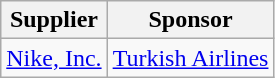<table class="wikitable">
<tr>
<th>Supplier</th>
<th>Sponsor</th>
</tr>
<tr>
<td> <a href='#'>Nike, Inc.</a></td>
<td> <a href='#'>Turkish Airlines</a></td>
</tr>
</table>
